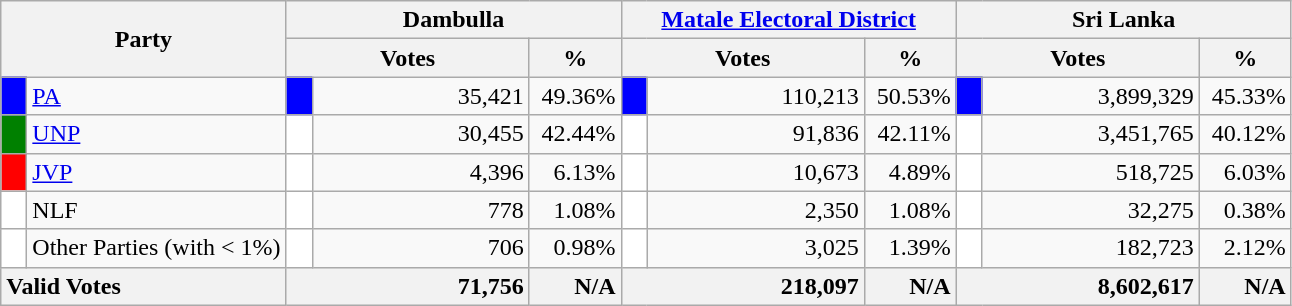<table class="wikitable">
<tr>
<th colspan="2" width="144px"rowspan="2">Party</th>
<th colspan="3" width="216px">Dambulla</th>
<th colspan="3" width="216px"><a href='#'>Matale Electoral District</a></th>
<th colspan="3" width="216px">Sri Lanka</th>
</tr>
<tr>
<th colspan="2" width="144px">Votes</th>
<th>%</th>
<th colspan="2" width="144px">Votes</th>
<th>%</th>
<th colspan="2" width="144px">Votes</th>
<th>%</th>
</tr>
<tr>
<td style="background-color:blue;" width="10px"></td>
<td style="text-align:left;"><a href='#'>PA</a></td>
<td style="background-color:blue;" width="10px"></td>
<td style="text-align:right;">35,421</td>
<td style="text-align:right;">49.36%</td>
<td style="background-color:blue;" width="10px"></td>
<td style="text-align:right;">110,213</td>
<td style="text-align:right;">50.53%</td>
<td style="background-color:blue;" width="10px"></td>
<td style="text-align:right;">3,899,329</td>
<td style="text-align:right;">45.33%</td>
</tr>
<tr>
<td style="background-color:green;" width="10px"></td>
<td style="text-align:left;"><a href='#'>UNP</a></td>
<td style="background-color:white;" width="10px"></td>
<td style="text-align:right;">30,455</td>
<td style="text-align:right;">42.44%</td>
<td style="background-color:white;" width="10px"></td>
<td style="text-align:right;">91,836</td>
<td style="text-align:right;">42.11%</td>
<td style="background-color:white;" width="10px"></td>
<td style="text-align:right;">3,451,765</td>
<td style="text-align:right;">40.12%</td>
</tr>
<tr>
<td style="background-color:red;" width="10px"></td>
<td style="text-align:left;"><a href='#'>JVP</a></td>
<td style="background-color:white;" width="10px"></td>
<td style="text-align:right;">4,396</td>
<td style="text-align:right;">6.13%</td>
<td style="background-color:white;" width="10px"></td>
<td style="text-align:right;">10,673</td>
<td style="text-align:right;">4.89%</td>
<td style="background-color:white;" width="10px"></td>
<td style="text-align:right;">518,725</td>
<td style="text-align:right;">6.03%</td>
</tr>
<tr>
<td style="background-color:white;" width="10px"></td>
<td style="text-align:left;">NLF</td>
<td style="background-color:white;" width="10px"></td>
<td style="text-align:right;">778</td>
<td style="text-align:right;">1.08%</td>
<td style="background-color:white;" width="10px"></td>
<td style="text-align:right;">2,350</td>
<td style="text-align:right;">1.08%</td>
<td style="background-color:white;" width="10px"></td>
<td style="text-align:right;">32,275</td>
<td style="text-align:right;">0.38%</td>
</tr>
<tr>
<td style="background-color:white;" width="10px"></td>
<td style="text-align:left;">Other Parties (with < 1%)</td>
<td style="background-color:white;" width="10px"></td>
<td style="text-align:right;">706</td>
<td style="text-align:right;">0.98%</td>
<td style="background-color:white;" width="10px"></td>
<td style="text-align:right;">3,025</td>
<td style="text-align:right;">1.39%</td>
<td style="background-color:white;" width="10px"></td>
<td style="text-align:right;">182,723</td>
<td style="text-align:right;">2.12%</td>
</tr>
<tr>
<th colspan="2" width="144px"style="text-align:left;">Valid Votes</th>
<th style="text-align:right;"colspan="2" width="144px">71,756</th>
<th style="text-align:right;">N/A</th>
<th style="text-align:right;"colspan="2" width="144px">218,097</th>
<th style="text-align:right;">N/A</th>
<th style="text-align:right;"colspan="2" width="144px">8,602,617</th>
<th style="text-align:right;">N/A</th>
</tr>
</table>
